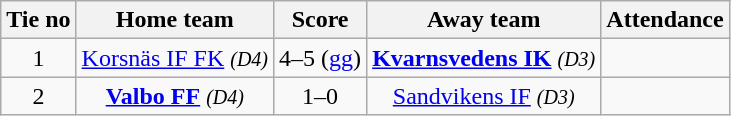<table class="wikitable" style="text-align:center">
<tr>
<th style= style="width:40px;">Tie no</th>
<th style= style="width:150px;">Home team</th>
<th style= style="width:60px;">Score</th>
<th style= style="width:150px;">Away team</th>
<th style= style="width:30px;">Attendance</th>
</tr>
<tr>
<td>1</td>
<td><a href='#'>Korsnäs IF FK</a> <em><small>(D4)</small></em></td>
<td>4–5 (<a href='#'>gg</a>)</td>
<td><strong><a href='#'>Kvarnsvedens IK</a></strong> <em><small>(D3)</small></em></td>
<td></td>
</tr>
<tr>
<td>2</td>
<td><strong><a href='#'>Valbo FF</a></strong> <em><small>(D4)</small></em></td>
<td>1–0</td>
<td><a href='#'>Sandvikens IF</a> <em><small>(D3)</small></em></td>
<td></td>
</tr>
</table>
